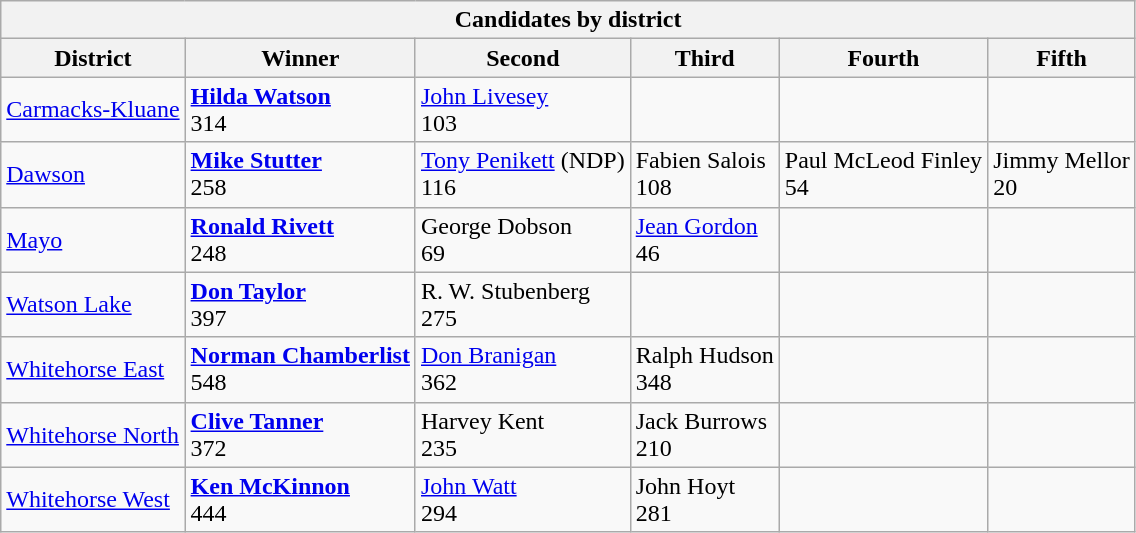<table class=wikitable>
<tr>
<th colspan=9 align=center><strong>Candidates by district</strong></th>
</tr>
<tr>
<th>District</th>
<th>Winner</th>
<th>Second</th>
<th>Third</th>
<th>Fourth</th>
<th>Fifth</th>
</tr>
<tr>
<td><a href='#'>Carmacks-Kluane</a></td>
<td><strong><a href='#'>Hilda Watson</a></strong><br>314</td>
<td><a href='#'>John Livesey</a><br>103</td>
<td></td>
<td></td>
<td></td>
</tr>
<tr>
<td><a href='#'>Dawson</a></td>
<td><strong><a href='#'>Mike Stutter</a></strong><br>258</td>
<td><a href='#'>Tony Penikett</a> (NDP)<br>116</td>
<td>Fabien Salois<br>108</td>
<td>Paul McLeod Finley<br>54</td>
<td>Jimmy Mellor<br>20</td>
</tr>
<tr>
<td><a href='#'>Mayo</a></td>
<td><strong><a href='#'>Ronald Rivett</a></strong><br>248</td>
<td>George Dobson<br>69</td>
<td><a href='#'>Jean Gordon</a><br>46</td>
<td></td>
<td></td>
</tr>
<tr>
<td><a href='#'>Watson Lake</a></td>
<td><strong><a href='#'>Don Taylor</a></strong><br>397</td>
<td>R. W. Stubenberg<br>275</td>
<td></td>
<td></td>
<td></td>
</tr>
<tr>
<td><a href='#'>Whitehorse East</a></td>
<td><strong><a href='#'>Norman Chamberlist</a></strong><br>548</td>
<td><a href='#'>Don Branigan</a><br>362</td>
<td>Ralph Hudson<br>348</td>
<td></td>
<td></td>
</tr>
<tr>
<td><a href='#'>Whitehorse North</a></td>
<td><strong><a href='#'>Clive Tanner</a></strong><br>372</td>
<td>Harvey Kent<br>235</td>
<td>Jack Burrows<br>210</td>
<td></td>
<td></td>
</tr>
<tr>
<td><a href='#'>Whitehorse West</a></td>
<td><strong><a href='#'>Ken McKinnon</a></strong><br>444</td>
<td><a href='#'>John Watt</a><br>294</td>
<td>John Hoyt<br>281</td>
<td></td>
<td></td>
</tr>
</table>
